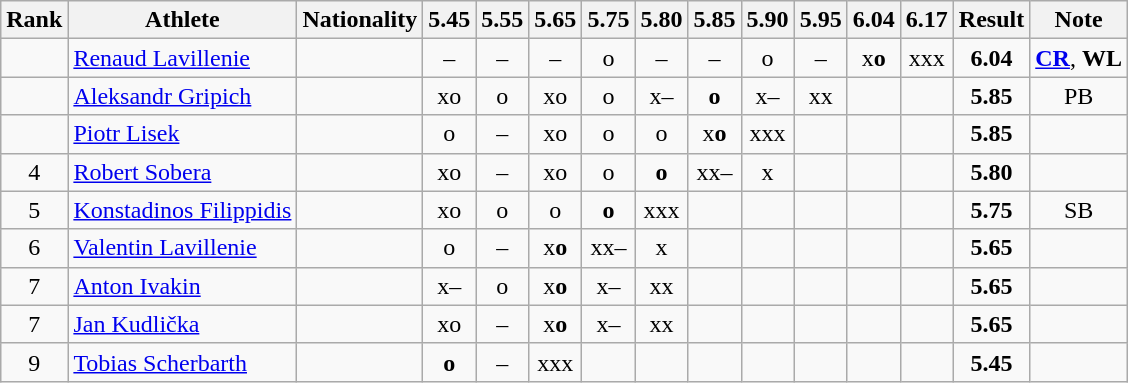<table class="wikitable sortable" style="text-align:center">
<tr>
<th>Rank</th>
<th>Athlete</th>
<th>Nationality</th>
<th>5.45</th>
<th>5.55</th>
<th>5.65</th>
<th>5.75</th>
<th>5.80</th>
<th>5.85</th>
<th>5.90</th>
<th>5.95</th>
<th>6.04</th>
<th>6.17</th>
<th>Result</th>
<th>Note</th>
</tr>
<tr>
<td></td>
<td align=left><a href='#'>Renaud Lavillenie</a></td>
<td align=left></td>
<td>–</td>
<td>–</td>
<td>–</td>
<td>o</td>
<td>–</td>
<td>–</td>
<td>o</td>
<td>–</td>
<td>x<strong>o</strong></td>
<td>xxx</td>
<td><strong>6.04</strong></td>
<td><strong><a href='#'>CR</a></strong>, <strong>WL</strong></td>
</tr>
<tr>
<td></td>
<td align=left><a href='#'>Aleksandr Gripich</a></td>
<td align=left></td>
<td>xo</td>
<td>o</td>
<td>xo</td>
<td>o</td>
<td>x–</td>
<td><strong>o</strong></td>
<td>x–</td>
<td>xx</td>
<td></td>
<td></td>
<td><strong>5.85</strong></td>
<td>PB</td>
</tr>
<tr>
<td></td>
<td align=left><a href='#'>Piotr Lisek</a></td>
<td align=left></td>
<td>o</td>
<td>–</td>
<td>xo</td>
<td>o</td>
<td>o</td>
<td>x<strong>o</strong></td>
<td>xxx</td>
<td></td>
<td></td>
<td></td>
<td><strong>5.85</strong></td>
<td></td>
</tr>
<tr>
<td>4</td>
<td align=left><a href='#'>Robert Sobera</a></td>
<td align=left></td>
<td>xo</td>
<td>–</td>
<td>xo</td>
<td>o</td>
<td><strong>o</strong></td>
<td>xx–</td>
<td>x</td>
<td></td>
<td></td>
<td></td>
<td><strong>5.80</strong></td>
<td></td>
</tr>
<tr>
<td>5</td>
<td align=left><a href='#'>Konstadinos Filippidis</a></td>
<td align=left></td>
<td>xo</td>
<td>o</td>
<td>o</td>
<td><strong>o</strong></td>
<td>xxx</td>
<td></td>
<td></td>
<td></td>
<td></td>
<td></td>
<td><strong>5.75</strong></td>
<td>SB</td>
</tr>
<tr>
<td>6</td>
<td align=left><a href='#'>Valentin Lavillenie</a></td>
<td align=left></td>
<td>o</td>
<td>–</td>
<td>x<strong>o</strong></td>
<td>xx–</td>
<td>x</td>
<td></td>
<td></td>
<td></td>
<td></td>
<td></td>
<td><strong>5.65</strong></td>
<td></td>
</tr>
<tr>
<td>7</td>
<td align=left><a href='#'>Anton Ivakin</a></td>
<td align=left></td>
<td>x–</td>
<td>o</td>
<td>x<strong>o</strong></td>
<td>x–</td>
<td>xx</td>
<td></td>
<td></td>
<td></td>
<td></td>
<td></td>
<td><strong>5.65</strong></td>
<td></td>
</tr>
<tr>
<td>7</td>
<td align=left><a href='#'>Jan Kudlička</a></td>
<td align=left></td>
<td>xo</td>
<td>–</td>
<td>x<strong>o</strong></td>
<td>x–</td>
<td>xx</td>
<td></td>
<td></td>
<td></td>
<td></td>
<td></td>
<td><strong>5.65</strong></td>
<td></td>
</tr>
<tr>
<td>9</td>
<td align=left><a href='#'>Tobias Scherbarth</a></td>
<td align=left></td>
<td><strong>o</strong></td>
<td>–</td>
<td>xxx</td>
<td></td>
<td></td>
<td></td>
<td></td>
<td></td>
<td></td>
<td></td>
<td><strong>5.45</strong></td>
<td></td>
</tr>
</table>
